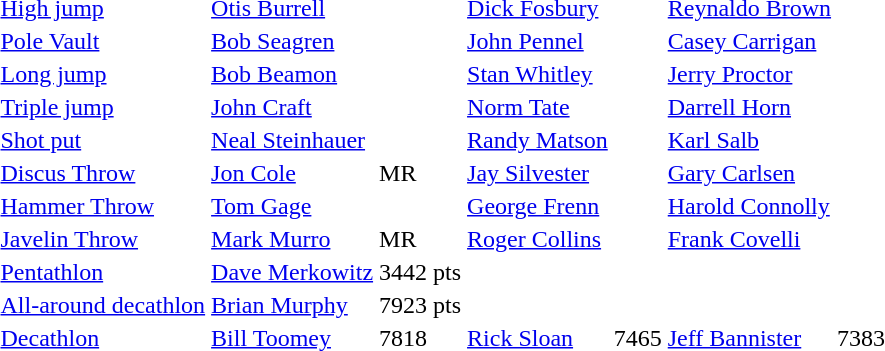<table>
<tr>
<td><a href='#'>High jump</a></td>
<td><a href='#'>Otis Burrell</a></td>
<td></td>
<td><a href='#'>Dick Fosbury</a></td>
<td></td>
<td><a href='#'>Reynaldo Brown</a></td>
<td></td>
</tr>
<tr>
<td><a href='#'>Pole Vault</a></td>
<td><a href='#'>Bob Seagren</a></td>
<td></td>
<td><a href='#'>John Pennel</a></td>
<td></td>
<td><a href='#'>Casey Carrigan</a></td>
<td></td>
</tr>
<tr>
<td><a href='#'>Long jump</a></td>
<td><a href='#'>Bob Beamon</a></td>
<td></td>
<td><a href='#'>Stan Whitley</a></td>
<td></td>
<td><a href='#'>Jerry Proctor</a></td>
<td></td>
</tr>
<tr>
<td><a href='#'>Triple jump</a></td>
<td><a href='#'>John Craft</a></td>
<td></td>
<td><a href='#'>Norm Tate</a></td>
<td></td>
<td><a href='#'>Darrell Horn</a></td>
<td></td>
</tr>
<tr>
<td><a href='#'>Shot put</a></td>
<td><a href='#'>Neal Steinhauer</a></td>
<td></td>
<td><a href='#'>Randy Matson</a></td>
<td></td>
<td><a href='#'>Karl Salb</a></td>
<td></td>
</tr>
<tr>
<td><a href='#'>Discus Throw</a></td>
<td><a href='#'>Jon Cole</a></td>
<td>	MR</td>
<td><a href='#'>Jay Silvester</a></td>
<td></td>
<td><a href='#'>Gary Carlsen</a></td>
<td></td>
</tr>
<tr>
<td><a href='#'>Hammer Throw</a></td>
<td><a href='#'>Tom Gage</a></td>
<td></td>
<td><a href='#'>George Frenn</a></td>
<td></td>
<td><a href='#'>Harold Connolly</a></td>
<td></td>
</tr>
<tr>
<td><a href='#'>Javelin Throw</a></td>
<td><a href='#'>Mark Murro</a></td>
<td>	MR</td>
<td><a href='#'>Roger Collins</a></td>
<td></td>
<td><a href='#'>Frank Covelli</a></td>
<td></td>
</tr>
<tr>
<td><a href='#'>Pentathlon</a></td>
<td><a href='#'>Dave Merkowitz</a></td>
<td>3442 pts</td>
<td></td>
<td></td>
<td></td>
<td></td>
</tr>
<tr>
<td><a href='#'>All-around decathlon</a></td>
<td><a href='#'>Brian Murphy</a></td>
<td>7923 pts</td>
<td></td>
<td></td>
<td></td>
<td></td>
</tr>
<tr>
<td><a href='#'>Decathlon</a></td>
<td><a href='#'>Bill Toomey</a></td>
<td>7818</td>
<td><a href='#'>Rick Sloan</a></td>
<td>7465</td>
<td><a href='#'>Jeff Bannister</a></td>
<td>7383</td>
</tr>
</table>
